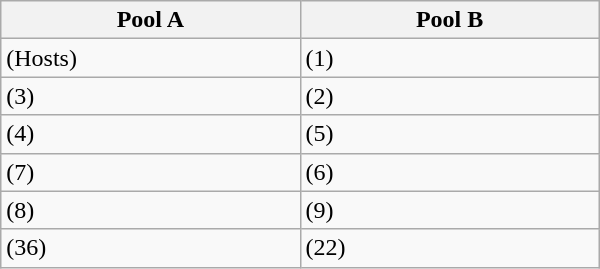<table class="wikitable" width=400>
<tr>
<th width=50%>Pool A</th>
<th width=50%>Pool B</th>
</tr>
<tr>
<td> (Hosts)</td>
<td> (1)</td>
</tr>
<tr>
<td> (3)</td>
<td> (2)</td>
</tr>
<tr>
<td> (4)</td>
<td> (5)</td>
</tr>
<tr>
<td> (7)</td>
<td> (6)</td>
</tr>
<tr>
<td> (8)</td>
<td> (9)</td>
</tr>
<tr>
<td> (36)</td>
<td> (22)</td>
</tr>
</table>
